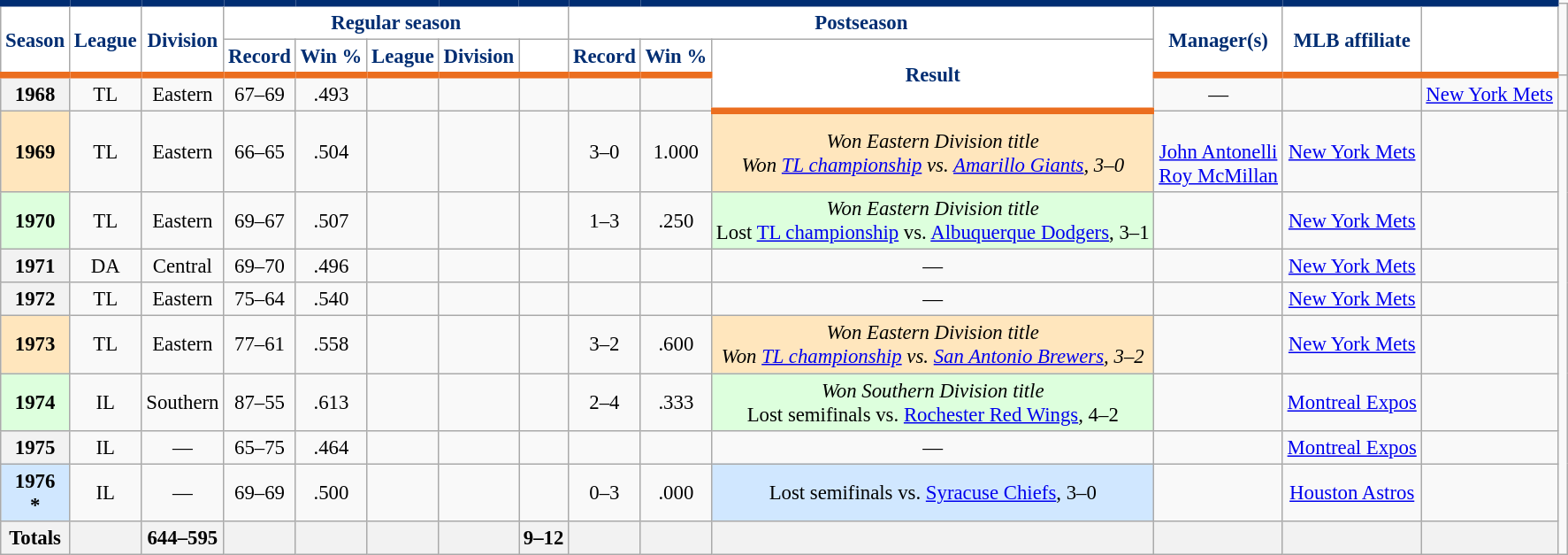<table class="wikitable sortable plainrowheaders" style="font-size: 95%; text-align:center;">
<tr>
<th rowspan="2" scope="col" style="background-color:#ffffff; border-top:#002d72 5px solid; border-bottom:#EB6E1F 5px solid; color:#002d72">Season</th>
<th rowspan="2" scope="col" style="background-color:#ffffff; border-top:#002d72 5px solid; border-bottom:#EB6E1F 5px solid; color:#002d72">League</th>
<th rowspan="2" scope="col" style="background-color:#ffffff; border-top:#002d72 5px solid; border-bottom:#EB6E1F 5px solid; color:#002d72">Division</th>
<th colspan="5" scope="col" style="background-color:#ffffff; border-top:#002d72 5px solid; color:#002d72">Regular season</th>
<th colspan="3" scope="col" style="background-color:#ffffff; border-top:#002d72 5px solid; color:#002d72">Postseason</th>
<th rowspan="2" scope="col" style="background-color:#ffffff; border-top:#002d72 5px solid; border-bottom:#EB6E1F 5px solid; color:#002d72">Manager(s)</th>
<th rowspan="2" scope="col" style="background-color:#ffffff; border-top:#002d72 5px solid; border-bottom:#EB6E1F 5px solid; color:#002d72">MLB affiliate</th>
<th rowspan="2" class="unsortable" scope="col" style="background-color:#ffffff; border-top:#002d72 5px solid; border-bottom:#EB6E1F 5px solid; color:#002d72"></th>
</tr>
<tr>
<th scope="col" style="background-color:#ffffff; border-bottom:#EB6E1F 5px solid; color:#002d72">Record</th>
<th scope="col" style="background-color:#ffffff; border-bottom:#EB6E1F 5px solid; color:#002d72">Win %</th>
<th scope="col" style="background-color:#ffffff; border-bottom:#EB6E1F 5px solid; color:#002d72">League</th>
<th scope="col" style="background-color:#ffffff; border-bottom:#EB6E1F 5px solid; color:#002d72">Division</th>
<th scope="col" style="background-color:#ffffff; border-bottom:#EB6E1F 5px solid; color:#002d72"></th>
<th scope="col" style="background-color:#ffffff; border-bottom:#EB6E1F 5px solid; color:#002d72">Record</th>
<th scope="col" style="background-color:#ffffff; border-bottom:#EB6E1F 5px solid; color:#002d72">Win %</th>
<th class="unsortable" rowspan="2" scope="col" style="background-color:#ffffff; border-bottom:#EB6E1F 5px solid; color:#002d72">Result</th>
</tr>
<tr>
<th scope="row" style="text-align:center">1968</th>
<td>TL</td>
<td>Eastern</td>
<td>67–69</td>
<td>.493</td>
<td></td>
<td></td>
<td></td>
<td></td>
<td></td>
<td>—</td>
<td></td>
<td><a href='#'>New York Mets</a></td>
<td></td>
</tr>
<tr>
<th scope="row" style="text-align:center; background-color:#FFE6BD">1969<br> </th>
<td>TL</td>
<td>Eastern</td>
<td>66–65</td>
<td>.504</td>
<td></td>
<td></td>
<td></td>
<td>3–0</td>
<td>1.000</td>
<td style="background-color:#FFE6BD"><em>Won Eastern Division title<br>Won <a href='#'>TL championship</a> vs. <a href='#'>Amarillo Giants</a>, 3–0</em></td>
<td><br><a href='#'>John Antonelli</a><br><a href='#'>Roy McMillan</a></td>
<td><a href='#'>New York Mets</a></td>
<td></td>
</tr>
<tr>
<th scope="row" style="text-align:center; background-color:#DDFFDD">1970<br></th>
<td>TL</td>
<td>Eastern</td>
<td>69–67</td>
<td>.507</td>
<td></td>
<td></td>
<td></td>
<td>1–3</td>
<td>.250</td>
<td style="background-color:#DDFFDD"><em>Won Eastern Division title</em><br>Lost <a href='#'>TL championship</a> vs. <a href='#'>Albuquerque Dodgers</a>, 3–1</td>
<td></td>
<td><a href='#'>New York Mets</a></td>
<td></td>
</tr>
<tr>
<th scope="row" style="text-align:center">1971</th>
<td>DA</td>
<td>Central</td>
<td>69–70</td>
<td>.496</td>
<td></td>
<td></td>
<td></td>
<td></td>
<td></td>
<td>—</td>
<td></td>
<td><a href='#'>New York Mets</a></td>
<td></td>
</tr>
<tr>
<th scope="row" style="text-align:center">1972</th>
<td>TL</td>
<td>Eastern</td>
<td>75–64</td>
<td>.540</td>
<td></td>
<td></td>
<td></td>
<td></td>
<td></td>
<td>—</td>
<td></td>
<td><a href='#'>New York Mets</a></td>
<td></td>
</tr>
<tr>
<th scope="row" style="text-align:center; background-color:#FFE6BD">1973<br> </th>
<td>TL</td>
<td>Eastern</td>
<td>77–61</td>
<td>.558</td>
<td></td>
<td></td>
<td></td>
<td>3–2</td>
<td>.600</td>
<td style="background-color:#FFE6BD"><em>Won Eastern Division title<br>Won <a href='#'>TL championship</a> vs. <a href='#'>San Antonio Brewers</a>, 3–2</em></td>
<td></td>
<td><a href='#'>New York Mets</a></td>
<td></td>
</tr>
<tr>
<th scope="row" style="text-align:center; background-color:#DDFFDD">1974<br></th>
<td>IL</td>
<td>Southern</td>
<td>87–55</td>
<td>.613</td>
<td></td>
<td></td>
<td></td>
<td>2–4</td>
<td>.333</td>
<td style="background-color:#DDFFDD"><em>Won Southern Division title</em><br>Lost semifinals vs. <a href='#'>Rochester Red Wings</a>, 4–2</td>
<td></td>
<td><a href='#'>Montreal Expos</a></td>
<td></td>
</tr>
<tr>
<th scope="row" style="text-align:center">1975</th>
<td>IL</td>
<td>—</td>
<td>65–75</td>
<td>.464</td>
<td></td>
<td></td>
<td></td>
<td></td>
<td></td>
<td>—</td>
<td></td>
<td><a href='#'>Montreal Expos</a></td>
<td></td>
</tr>
<tr>
<th scope="row" style="text-align:center; background-color:#D0E7FF">1976<br>*</th>
<td>IL</td>
<td>—</td>
<td>69–69</td>
<td>.500</td>
<td></td>
<td></td>
<td></td>
<td>0–3</td>
<td>.000</td>
<td style="background-color:#D0E7FF">Lost semifinals vs. <a href='#'>Syracuse Chiefs</a>, 3–0</td>
<td></td>
<td><a href='#'>Houston Astros</a></td>
<td></td>
</tr>
<tr class="sortbottom">
<th scope="row" style="text-align:center"><strong>Totals</strong></th>
<th></th>
<th>644–595</th>
<th></th>
<th></th>
<th></th>
<th></th>
<th>9–12</th>
<th></th>
<th></th>
<th></th>
<th></th>
<th></th>
<th></th>
</tr>
</table>
